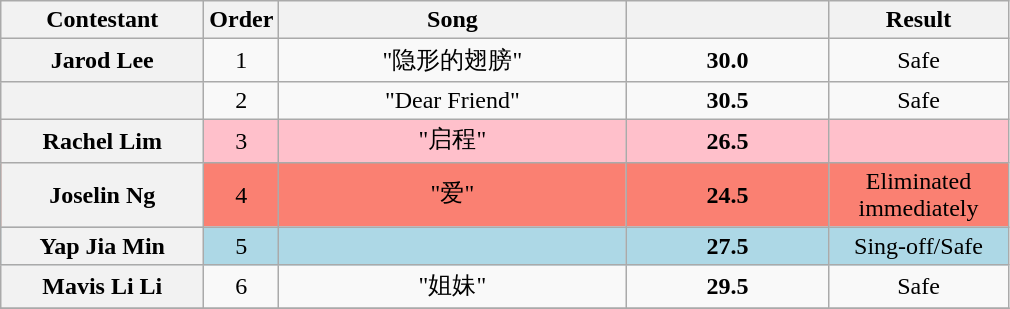<table class="wikitable plainrowheaders" style="text-align:center;">
<tr>
<th scope="col" style="width:8em;">Contestant</th>
<th scope="col">Order</th>
<th scope="col" style="width:14em;">Song</th>
<th colspan=1 scope="col" style="width:8em;"></th>
<th scope="col" style="width:7em;">Result</th>
</tr>
<tr>
<th scope="row">Jarod Lee</th>
<td>1</td>
<td>"隐形的翅膀"</td>
<td><strong>30.0</strong></td>
<td>Safe</td>
</tr>
<tr>
<th scope="row"></th>
<td>2</td>
<td>"Dear Friend"</td>
<td><strong>30.5</strong></td>
<td>Safe</td>
</tr>
<tr style="background:pink;">
<th scope="row">Rachel Lim</th>
<td>3</td>
<td>"启程"</td>
<td><strong>26.5</strong></td>
<td></td>
</tr>
<tr style="background:salmon;">
<th scope="row">Joselin Ng</th>
<td>4</td>
<td>"爱"</td>
<td><strong>24.5</strong></td>
<td>Eliminated immediately</td>
</tr>
<tr style="background:lightblue;">
<th scope="row">Yap Jia Min</th>
<td>5</td>
<td></td>
<td><strong>27.5</strong></td>
<td>Sing-off/Safe</td>
</tr>
<tr>
<th scope="row">Mavis Li Li</th>
<td>6</td>
<td>"姐妹"</td>
<td><strong>29.5</strong></td>
<td>Safe</td>
</tr>
<tr>
</tr>
</table>
